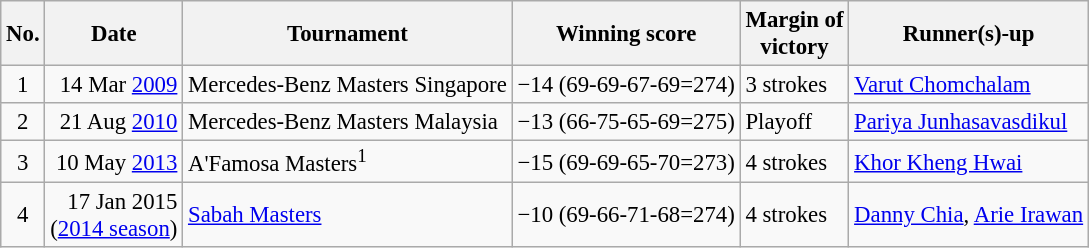<table class="wikitable" style="font-size:95%;">
<tr>
<th>No.</th>
<th>Date</th>
<th>Tournament</th>
<th>Winning score</th>
<th>Margin of<br>victory</th>
<th>Runner(s)-up</th>
</tr>
<tr>
<td align=center>1</td>
<td align=right>14 Mar <a href='#'>2009</a></td>
<td>Mercedes-Benz Masters Singapore</td>
<td>−14 (69-69-67-69=274)</td>
<td>3 strokes</td>
<td> <a href='#'>Varut Chomchalam</a></td>
</tr>
<tr>
<td align=center>2</td>
<td align=right>21 Aug <a href='#'>2010</a></td>
<td>Mercedes-Benz Masters Malaysia</td>
<td>−13 (66-75-65-69=275)</td>
<td>Playoff</td>
<td> <a href='#'>Pariya Junhasavasdikul</a></td>
</tr>
<tr>
<td align=center>3</td>
<td align=right>10 May <a href='#'>2013</a></td>
<td>A'Famosa Masters<sup>1</sup></td>
<td>−15 (69-69-65-70=273)</td>
<td>4 strokes</td>
<td> <a href='#'>Khor Kheng Hwai</a></td>
</tr>
<tr>
<td align=center>4</td>
<td align=right>17 Jan 2015<br>(<a href='#'>2014 season</a>)</td>
<td><a href='#'>Sabah Masters</a></td>
<td>−10 (69-66-71-68=274)</td>
<td>4 strokes</td>
<td> <a href='#'>Danny Chia</a>,  <a href='#'>Arie Irawan</a></td>
</tr>
</table>
